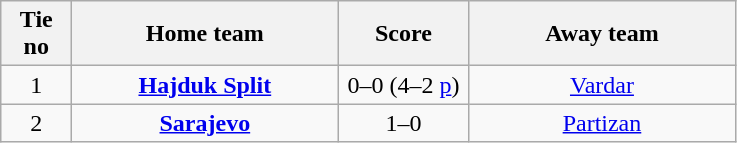<table class="wikitable" style="text-align: center">
<tr>
<th width=40>Tie no</th>
<th width=170>Home team</th>
<th width=80>Score</th>
<th width=170>Away team</th>
</tr>
<tr>
<td>1</td>
<td><strong><a href='#'>Hajduk Split</a></strong></td>
<td>0–0 (4–2 <a href='#'>p</a>)</td>
<td><a href='#'>Vardar</a></td>
</tr>
<tr>
<td>2</td>
<td><strong><a href='#'>Sarajevo</a></strong></td>
<td>1–0</td>
<td><a href='#'>Partizan</a></td>
</tr>
</table>
